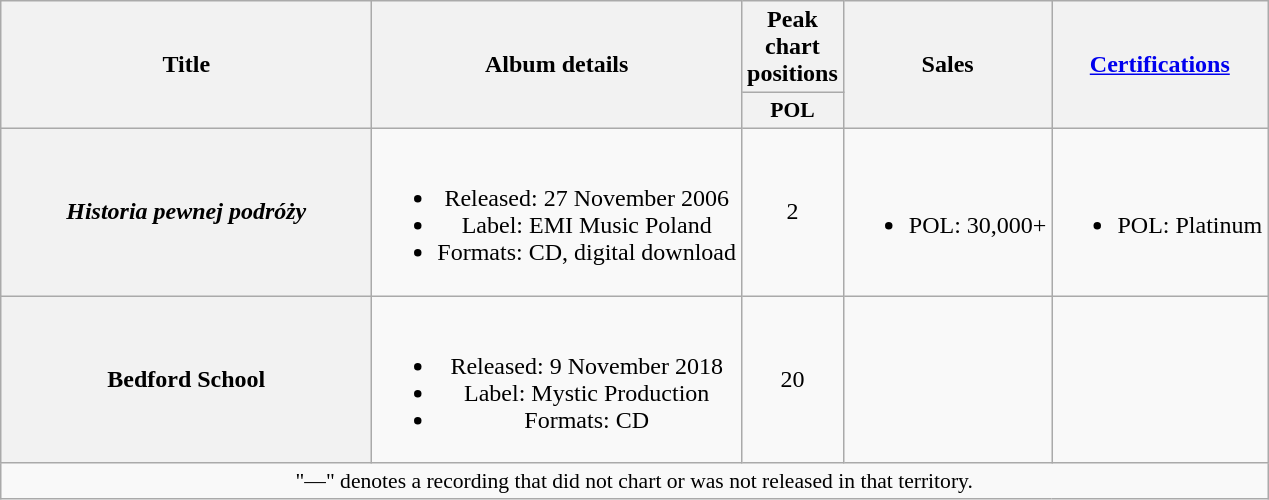<table class="wikitable plainrowheaders" style="text-align:center;">
<tr>
<th scope="col" rowspan="2" style="width:15em;">Title</th>
<th scope="col" rowspan="2">Album details</th>
<th scope="col" colspan="1">Peak chart positions</th>
<th scope="col" rowspan="2">Sales</th>
<th scope="col" rowspan="2"><a href='#'>Certifications</a></th>
</tr>
<tr>
<th scope="col" style="width:3em;font-size:90%;">POL<br></th>
</tr>
<tr>
<th scope="row"><em>Historia pewnej podróży</em></th>
<td><br><ul><li>Released: 27 November 2006</li><li>Label: EMI Music Poland</li><li>Formats: CD, digital download</li></ul></td>
<td>2</td>
<td><br><ul><li>POL: 30,000+</li></ul></td>
<td><br><ul><li>POL: Platinum</li></ul></td>
</tr>
<tr>
<th>Bedford School</th>
<td><br><ul><li>Released: 9 November 2018</li><li>Label: Mystic Production</li><li>Formats: CD</li></ul></td>
<td>20</td>
<td></td>
<td></td>
</tr>
<tr>
<td colspan="20" style="font-size:90%">"—" denotes a recording that did not chart or was not released in that territory.</td>
</tr>
</table>
